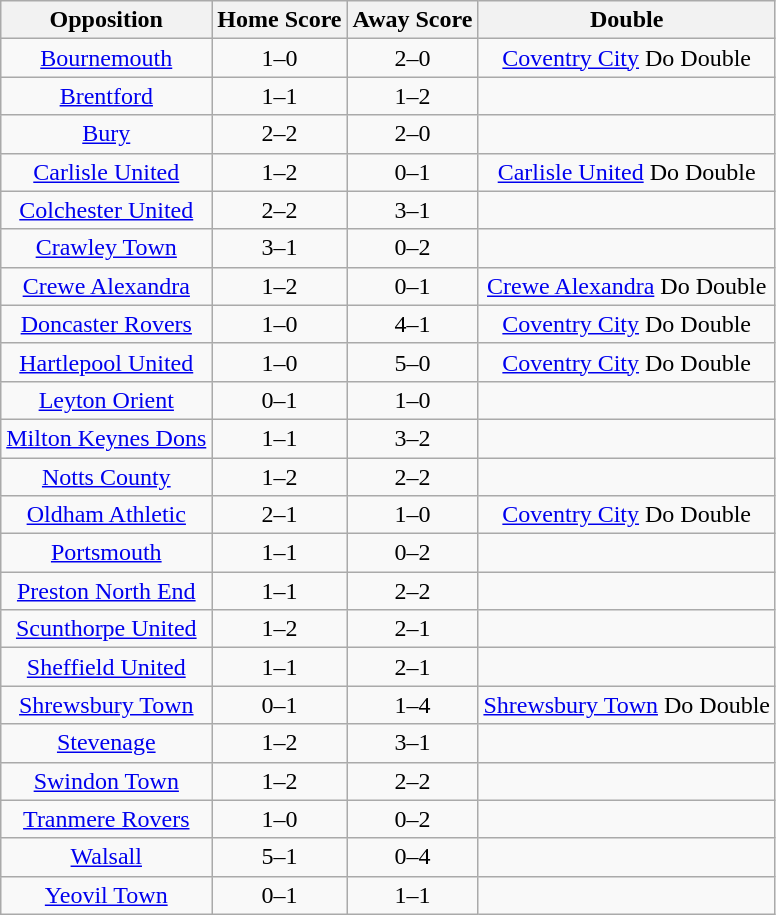<table class="wikitable">
<tr>
<th>Opposition</th>
<th>Home Score</th>
<th>Away Score</th>
<th>Double</th>
</tr>
<tr>
<td style="text-align:center;"><a href='#'>Bournemouth</a></td>
<td style="text-align:center;">1–0</td>
<td style="text-align:center;">2–0</td>
<td style="text-align:center;"><a href='#'>Coventry City</a> Do Double</td>
</tr>
<tr>
<td style="text-align:center;"><a href='#'>Brentford</a></td>
<td style="text-align:center;">1–1</td>
<td style="text-align:center;">1–2</td>
<td style="text-align:center;"></td>
</tr>
<tr>
<td style="text-align:center;"><a href='#'>Bury</a></td>
<td style="text-align:center;">2–2</td>
<td style="text-align:center;">2–0</td>
<td style="text-align:center;"></td>
</tr>
<tr>
<td style="text-align:center;"><a href='#'>Carlisle United</a></td>
<td style="text-align:center;">1–2</td>
<td style="text-align:center;">0–1</td>
<td style="text-align:center;"><a href='#'>Carlisle United</a> Do Double</td>
</tr>
<tr>
<td style="text-align:center;"><a href='#'>Colchester United</a></td>
<td style="text-align:center;">2–2</td>
<td style="text-align:center;">3–1</td>
<td style="text-align:center;"></td>
</tr>
<tr>
<td style="text-align:center;"><a href='#'>Crawley Town</a></td>
<td style="text-align:center;">3–1</td>
<td style="text-align:center;">0–2</td>
<td style="text-align:center;"></td>
</tr>
<tr>
<td style="text-align:center;"><a href='#'>Crewe Alexandra</a></td>
<td style="text-align:center;">1–2</td>
<td style="text-align:center;">0–1</td>
<td style="text-align:center;"><a href='#'>Crewe Alexandra</a> Do Double</td>
</tr>
<tr>
<td style="text-align:center;"><a href='#'>Doncaster Rovers</a></td>
<td style="text-align:center;">1–0</td>
<td style="text-align:center;">4–1</td>
<td style="text-align:center;"><a href='#'>Coventry City</a> Do Double</td>
</tr>
<tr>
<td style="text-align:center;"><a href='#'>Hartlepool United</a></td>
<td style="text-align:center;">1–0</td>
<td style="text-align:center;">5–0</td>
<td style="text-align:center;"><a href='#'>Coventry City</a> Do Double</td>
</tr>
<tr>
<td style="text-align:center;"><a href='#'>Leyton Orient</a></td>
<td style="text-align:center;">0–1</td>
<td style="text-align:center;">1–0</td>
<td style="text-align:center;"></td>
</tr>
<tr>
<td style="text-align:center;"><a href='#'>Milton Keynes Dons</a></td>
<td style="text-align:center;">1–1</td>
<td style="text-align:center;">3–2</td>
<td style="text-align:center;"></td>
</tr>
<tr>
<td style="text-align:center;"><a href='#'>Notts County</a></td>
<td style="text-align:center;">1–2</td>
<td style="text-align:center;">2–2</td>
<td style="text-align:center;"></td>
</tr>
<tr>
<td style="text-align:center;"><a href='#'>Oldham Athletic</a></td>
<td style="text-align:center;">2–1</td>
<td style="text-align:center;">1–0</td>
<td style="text-align:center;"><a href='#'>Coventry City</a> Do Double</td>
</tr>
<tr>
<td style="text-align:center;"><a href='#'>Portsmouth</a></td>
<td style="text-align:center;">1–1</td>
<td style="text-align:center;">0–2</td>
<td style="text-align:center;"></td>
</tr>
<tr>
<td style="text-align:center;"><a href='#'>Preston North End</a></td>
<td style="text-align:center;">1–1</td>
<td style="text-align:center;">2–2</td>
<td style="text-align:center;"></td>
</tr>
<tr>
<td style="text-align:center;"><a href='#'>Scunthorpe United</a></td>
<td style="text-align:center;">1–2</td>
<td style="text-align:center;">2–1</td>
<td style="text-align:center;"></td>
</tr>
<tr>
<td style="text-align:center;"><a href='#'>Sheffield United</a></td>
<td style="text-align:center;">1–1</td>
<td style="text-align:center;">2–1</td>
<td style="text-align:center;"></td>
</tr>
<tr>
<td style="text-align:center;"><a href='#'>Shrewsbury Town</a></td>
<td style="text-align:center;">0–1</td>
<td style="text-align:center;">1–4</td>
<td style="text-align:center;"><a href='#'>Shrewsbury Town</a> Do Double</td>
</tr>
<tr>
<td style="text-align:center;"><a href='#'>Stevenage</a></td>
<td style="text-align:center;">1–2</td>
<td style="text-align:center;">3–1</td>
<td style="text-align:center;"></td>
</tr>
<tr>
<td style="text-align:center;"><a href='#'>Swindon Town</a></td>
<td style="text-align:center;">1–2</td>
<td style="text-align:center;">2–2</td>
<td style="text-align:center;"></td>
</tr>
<tr>
<td style="text-align:center;"><a href='#'>Tranmere Rovers</a></td>
<td style="text-align:center;">1–0</td>
<td style="text-align:center;">0–2</td>
<td style="text-align:center;"></td>
</tr>
<tr>
<td style="text-align:center;"><a href='#'>Walsall</a></td>
<td style="text-align:center;">5–1</td>
<td style="text-align:center;">0–4</td>
<td style="text-align:center;"></td>
</tr>
<tr>
<td style="text-align:center;"><a href='#'>Yeovil Town</a></td>
<td style="text-align:center;">0–1</td>
<td style="text-align:center;">1–1</td>
<td style="text-align:center;"></td>
</tr>
</table>
